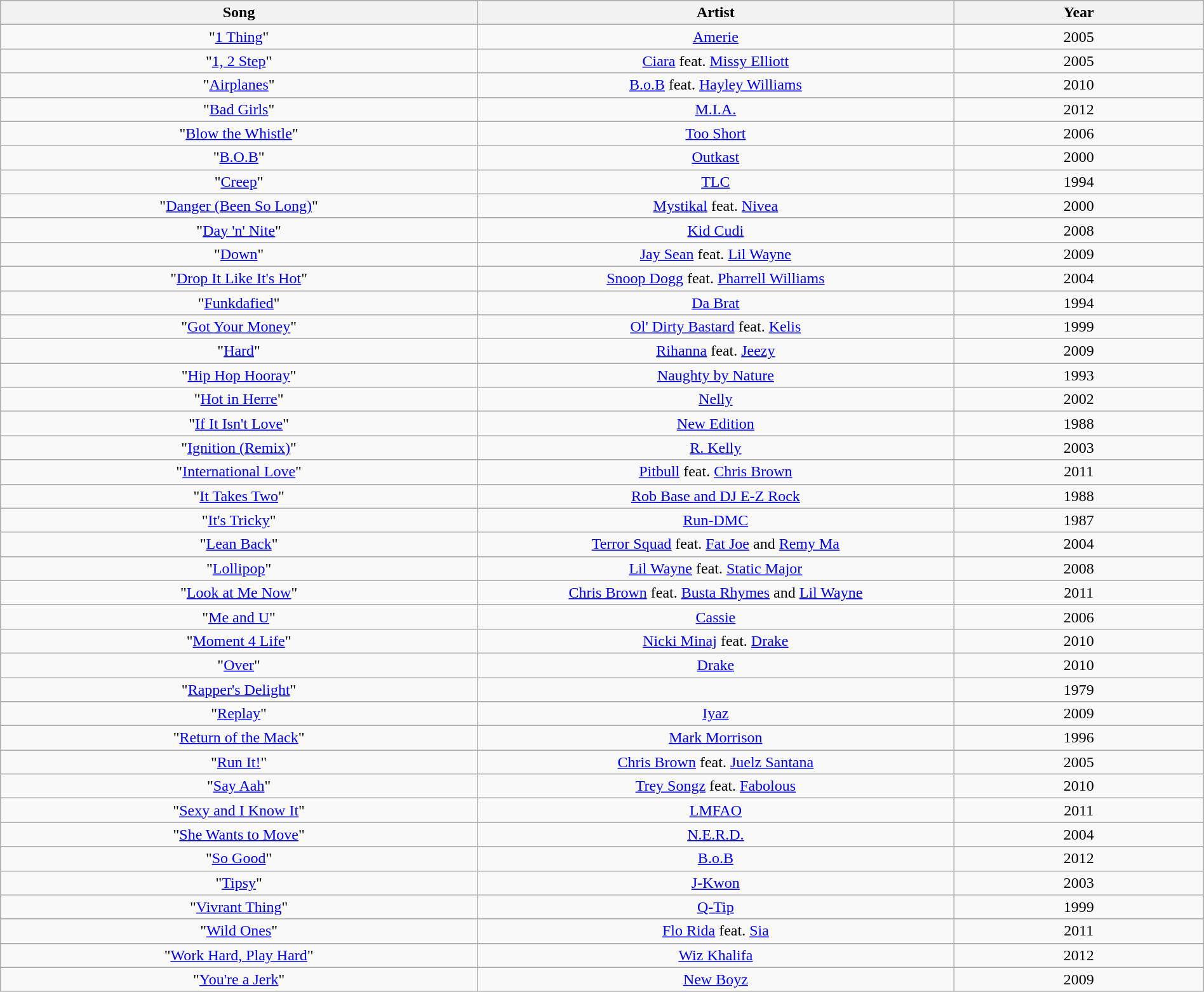<table class="wikitable sortable" style="text-align:center; width:100%;">
<tr>
<th scope="col" style="width:150px;">Song</th>
<th scope="col" style="width:150px;">Artist</th>
<th scope="col" style="width:75px;">Year</th>
</tr>
<tr>
<td>"<a href='#'>1 Thing</a>"</td>
<td><a href='#'>Amerie</a></td>
<td>2005</td>
</tr>
<tr>
<td>"<a href='#'>1, 2 Step</a>"</td>
<td><a href='#'>Ciara</a> feat. <a href='#'>Missy Elliott</a></td>
<td>2005</td>
</tr>
<tr>
<td>"<a href='#'>Airplanes</a>"</td>
<td><a href='#'>B.o.B</a> feat. <a href='#'>Hayley Williams</a></td>
<td>2010</td>
</tr>
<tr>
<td>"<a href='#'>Bad Girls</a>"</td>
<td><a href='#'>M.I.A.</a></td>
<td>2012</td>
</tr>
<tr>
<td>"<a href='#'>Blow the Whistle</a>"</td>
<td><a href='#'>Too Short</a></td>
<td>2006</td>
</tr>
<tr>
<td>"<a href='#'>B.O.B</a>"</td>
<td><a href='#'>Outkast</a></td>
<td>2000</td>
</tr>
<tr>
<td>"<a href='#'>Creep</a>"</td>
<td><a href='#'>TLC</a></td>
<td>1994</td>
</tr>
<tr>
<td>"<a href='#'>Danger (Been So Long)</a>"</td>
<td><a href='#'>Mystikal</a> feat. <a href='#'>Nivea</a></td>
<td>2000</td>
</tr>
<tr>
<td>"<a href='#'>Day 'n' Nite</a>"</td>
<td><a href='#'>Kid Cudi</a></td>
<td>2008</td>
</tr>
<tr>
<td>"<a href='#'>Down</a>"</td>
<td><a href='#'>Jay Sean</a> feat. <a href='#'>Lil Wayne</a></td>
<td>2009</td>
</tr>
<tr>
<td>"<a href='#'>Drop It Like It's Hot</a>"</td>
<td><a href='#'>Snoop Dogg</a> feat. <a href='#'>Pharrell Williams</a></td>
<td>2004</td>
</tr>
<tr>
<td>"<a href='#'>Funkdafied</a>"</td>
<td><a href='#'>Da Brat</a></td>
<td>1994</td>
</tr>
<tr>
<td>"<a href='#'>Got Your Money</a>"</td>
<td><a href='#'>Ol' Dirty Bastard</a> feat. <a href='#'>Kelis</a></td>
<td>1999</td>
</tr>
<tr>
<td>"<a href='#'>Hard</a>"</td>
<td><a href='#'>Rihanna</a> feat. <a href='#'>Jeezy</a></td>
<td>2009</td>
</tr>
<tr>
<td>"<a href='#'>Hip Hop Hooray</a>"</td>
<td><a href='#'>Naughty by Nature</a></td>
<td>1993</td>
</tr>
<tr>
<td>"<a href='#'>Hot in Herre</a>"</td>
<td><a href='#'>Nelly</a></td>
<td>2002</td>
</tr>
<tr>
<td>"<a href='#'>If It Isn't Love</a>"</td>
<td><a href='#'>New Edition</a></td>
<td>1988</td>
</tr>
<tr>
<td>"<a href='#'>Ignition (Remix)</a>"</td>
<td><a href='#'>R. Kelly</a></td>
<td>2003</td>
</tr>
<tr>
<td>"<a href='#'>International Love</a>"</td>
<td><a href='#'>Pitbull</a> feat. <a href='#'>Chris Brown</a></td>
<td>2011</td>
</tr>
<tr>
<td>"<a href='#'>It Takes Two</a>"</td>
<td><a href='#'>Rob Base and DJ E-Z Rock</a></td>
<td>1988</td>
</tr>
<tr>
<td>"<a href='#'>It's Tricky</a>"</td>
<td><a href='#'>Run-DMC</a></td>
<td>1987</td>
</tr>
<tr>
<td>"<a href='#'>Lean Back</a>"</td>
<td><a href='#'>Terror Squad</a> feat. <a href='#'>Fat Joe</a> and <a href='#'>Remy Ma</a></td>
<td>2004</td>
</tr>
<tr>
<td>"<a href='#'>Lollipop</a>"</td>
<td><a href='#'>Lil Wayne</a> feat. <a href='#'>Static Major</a></td>
<td>2008</td>
</tr>
<tr>
<td>"<a href='#'>Look at Me Now</a>"</td>
<td><a href='#'>Chris Brown</a> feat. <a href='#'>Busta Rhymes</a> and <a href='#'>Lil Wayne</a></td>
<td>2011</td>
</tr>
<tr>
<td>"<a href='#'>Me and U</a>"</td>
<td><a href='#'>Cassie</a></td>
<td>2006</td>
</tr>
<tr>
<td>"<a href='#'>Moment 4 Life</a>"</td>
<td><a href='#'>Nicki Minaj</a> feat. <a href='#'>Drake</a></td>
<td>2010</td>
</tr>
<tr>
<td>"<a href='#'>Over</a>"</td>
<td><a href='#'>Drake</a></td>
<td>2010</td>
</tr>
<tr>
<td>"<a href='#'>Rapper's Delight</a>"</td>
<td></td>
<td>1979</td>
</tr>
<tr>
<td>"<a href='#'>Replay</a>"</td>
<td><a href='#'>Iyaz</a></td>
<td>2009</td>
</tr>
<tr>
<td>"<a href='#'>Return of the Mack</a>"</td>
<td><a href='#'>Mark Morrison</a></td>
<td>1996</td>
</tr>
<tr>
<td>"<a href='#'>Run It!</a>"</td>
<td><a href='#'>Chris Brown</a> feat. <a href='#'>Juelz Santana</a></td>
<td>2005</td>
</tr>
<tr>
<td>"<a href='#'>Say Aah</a>"</td>
<td><a href='#'>Trey Songz</a> feat. <a href='#'>Fabolous</a></td>
<td>2010</td>
</tr>
<tr>
<td>"<a href='#'>Sexy and I Know It</a>"</td>
<td><a href='#'>LMFAO</a></td>
<td>2011</td>
</tr>
<tr>
<td>"<a href='#'>She Wants to Move</a>"</td>
<td><a href='#'>N.E.R.D.</a></td>
<td>2004</td>
</tr>
<tr>
<td>"<a href='#'>So Good</a>"</td>
<td><a href='#'>B.o.B</a></td>
<td>2012</td>
</tr>
<tr>
<td>"<a href='#'>Tipsy</a>"</td>
<td><a href='#'>J-Kwon</a></td>
<td>2003</td>
</tr>
<tr>
<td>"<a href='#'>Vivrant Thing</a>"</td>
<td><a href='#'>Q-Tip</a></td>
<td>1999</td>
</tr>
<tr>
<td>"<a href='#'>Wild Ones</a>"</td>
<td><a href='#'>Flo Rida</a> feat. <a href='#'>Sia</a></td>
<td>2011</td>
</tr>
<tr>
<td>"<a href='#'>Work Hard, Play Hard</a>"</td>
<td><a href='#'>Wiz Khalifa</a></td>
<td>2012</td>
</tr>
<tr>
<td>"<a href='#'>You're a Jerk</a>"</td>
<td><a href='#'>New Boyz</a></td>
<td>2009</td>
</tr>
</table>
